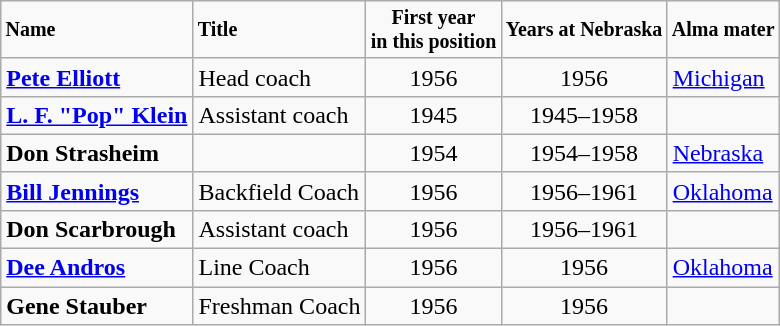<table class="wikitable">
<tr style="font-size:smaller">
<td><strong>Name</strong></td>
<td><strong>Title</strong></td>
<td align="center"><strong>First year<br>in this position</strong></td>
<td align="center"><strong>Years at Nebraska</strong></td>
<td><strong>Alma mater</strong></td>
</tr>
<tr>
<td><strong><a href='#'>Pete Elliott</a></strong></td>
<td>Head coach</td>
<td align="center">1956</td>
<td align="center">1956</td>
<td><a href='#'>Michigan</a></td>
</tr>
<tr>
<td><strong><a href='#'>L. F. "Pop" Klein</a></strong></td>
<td>Assistant coach</td>
<td align="center">1945</td>
<td align="center">1945–1958</td>
<td></td>
</tr>
<tr>
<td><strong>Don Strasheim</strong></td>
<td></td>
<td align="center">1954</td>
<td align="center">1954–1958</td>
<td><a href='#'>Nebraska</a></td>
</tr>
<tr>
<td><strong><a href='#'>Bill Jennings</a></strong></td>
<td>Backfield Coach</td>
<td align="center">1956</td>
<td align="center">1956–1961</td>
<td><a href='#'>Oklahoma</a></td>
</tr>
<tr>
<td><strong>Don Scarbrough</strong></td>
<td>Assistant coach</td>
<td align="center">1956</td>
<td align="center">1956–1961</td>
<td></td>
</tr>
<tr>
<td><strong><a href='#'>Dee Andros</a></strong></td>
<td>Line Coach</td>
<td align="center">1956</td>
<td align="center">1956</td>
<td><a href='#'>Oklahoma</a></td>
</tr>
<tr>
<td><strong>Gene Stauber</strong></td>
<td>Freshman Coach</td>
<td align="center">1956</td>
<td align="center">1956</td>
<td></td>
</tr>
</table>
